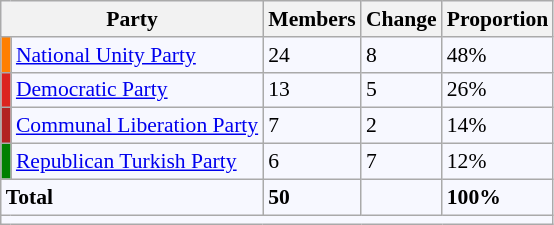<table class=wikitable style="border:1px solid #8888aa; background-color:#f7f8ff; padding:0px; font-size:90%;">
<tr>
<th colspan="2">Party</th>
<th>Members</th>
<th>Change</th>
<th>Proportion</th>
</tr>
<tr>
<td style="background: #FF7F00"></td>
<td><a href='#'>National Unity Party</a></td>
<td>24</td>
<td>8</td>
<td>48%</td>
</tr>
<tr>
<td style="background: #DC241f"></td>
<td><a href='#'>Democratic Party</a></td>
<td>13</td>
<td>5</td>
<td>26%</td>
</tr>
<tr>
<td style="background: #B22222"></td>
<td><a href='#'>Communal Liberation Party</a></td>
<td>7</td>
<td>2</td>
<td>14%</td>
</tr>
<tr>
<td style="background: #008000"></td>
<td><a href='#'>Republican Turkish Party</a></td>
<td>6</td>
<td>7</td>
<td>12%</td>
</tr>
<tr>
<td colspan="2"><strong>Total</strong></td>
<td><strong>50</strong></td>
<td></td>
<td><strong>100%</strong></td>
</tr>
<tr>
<td colspan="7"></td>
</tr>
</table>
